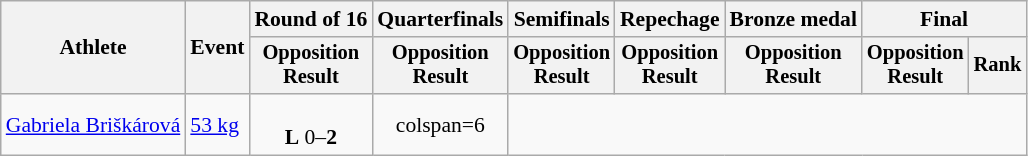<table class="wikitable" style="font-size:90%">
<tr>
<th rowspan="2">Athlete</th>
<th rowspan="2">Event</th>
<th>Round of 16</th>
<th>Quarterfinals</th>
<th>Semifinals</th>
<th>Repechage</th>
<th>Bronze medal</th>
<th colspan=2>Final</th>
</tr>
<tr style="font-size:95%">
<th>Opposition<br>Result</th>
<th>Opposition<br>Result</th>
<th>Opposition<br>Result</th>
<th>Opposition<br>Result</th>
<th>Opposition<br>Result</th>
<th>Opposition<br>Result</th>
<th>Rank</th>
</tr>
<tr align=center>
<td align=left><a href='#'>Gabriela Briškárová</a></td>
<td align=left><a href='#'>53 kg</a></td>
<td><br> <strong>L</strong> 0–<strong>2</strong></td>
<td>colspan=6 </td>
</tr>
</table>
